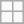<table class="wikitable" style="float:right;" class="infobox">
<tr>
<td rowspan="2"></td>
<td></td>
</tr>
<tr>
<td rowspan="2"></td>
</tr>
<tr>
<td></td>
</tr>
<tr>
</tr>
</table>
